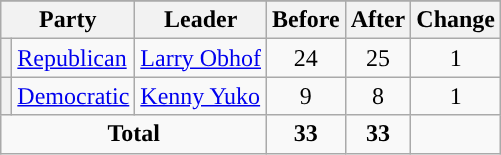<table class="wikitable" style="text-align:center;">
<tr>
</tr>
<tr>
<th colspan=2>Party</th>
<th>Leader</th>
<th>Before</th>
<th>After</th>
<th>Change</th>
</tr>
<tr>
<th style="background-color:"></th>
<td style="text-align:left;"><a href='#'>Republican</a></td>
<td style="text-align:left;"><a href='#'>Larry Obhof</a></td>
<td>24</td>
<td>25</td>
<td> 1</td>
</tr>
<tr>
<th style="background-color:"></th>
<td style="text-align:left;"><a href='#'>Democratic</a></td>
<td style="text-align:left;"><a href='#'>Kenny Yuko</a></td>
<td>9</td>
<td>8</td>
<td> 1</td>
</tr>
<tr>
<td colspan=3><strong>Total</strong></td>
<td><strong>33</strong></td>
<td><strong>33</strong></td>
<td></td>
</tr>
</table>
